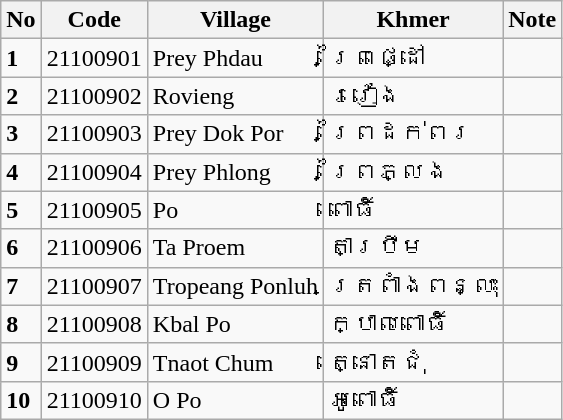<table class="wikitable">
<tr>
<th>No</th>
<th>Code</th>
<th>Village</th>
<th>Khmer</th>
<th>Note</th>
</tr>
<tr>
<td><strong>1</strong></td>
<td>21100901</td>
<td>Prey Phdau</td>
<td>ព្រៃផ្ដៅ</td>
<td></td>
</tr>
<tr>
<td><strong>2</strong></td>
<td>21100902</td>
<td>Rovieng</td>
<td>រវៀង</td>
<td></td>
</tr>
<tr>
<td><strong>3</strong></td>
<td>21100903</td>
<td>Prey Dok Por</td>
<td>ព្រៃដក់ពរ</td>
<td></td>
</tr>
<tr>
<td><strong>4</strong></td>
<td>21100904</td>
<td>Prey Phlong</td>
<td>ព្រៃភ្លង</td>
<td></td>
</tr>
<tr>
<td><strong>5</strong></td>
<td>21100905</td>
<td>Po</td>
<td>ពោធិ៍</td>
<td></td>
</tr>
<tr>
<td><strong>6</strong></td>
<td>21100906</td>
<td>Ta Proem</td>
<td>តាប្រឹម</td>
<td></td>
</tr>
<tr>
<td><strong>7</strong></td>
<td>21100907</td>
<td>Tropeang Ponluh</td>
<td>ត្រពាំងពន្លុះ</td>
<td></td>
</tr>
<tr>
<td><strong>8</strong></td>
<td>21100908</td>
<td>Kbal Po</td>
<td>ក្បាលពោធិ៍</td>
<td></td>
</tr>
<tr>
<td><strong>9</strong></td>
<td>21100909</td>
<td>Tnaot Chum</td>
<td>ត្នោតជុំ</td>
<td></td>
</tr>
<tr>
<td><strong>10</strong></td>
<td>21100910</td>
<td>O Po</td>
<td>អូពោធិ៍</td>
<td></td>
</tr>
</table>
